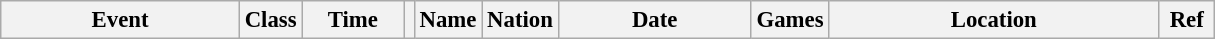<table class="wikitable" style="font-size: 95%;">
<tr>
<th style="width:10em">Event</th>
<th>Class</th>
<th style="width:4em">Time</th>
<th class="unsortable"></th>
<th>Name</th>
<th>Nation</th>
<th style="width:8em">Date</th>
<th>Games</th>
<th style="width:14em">Location</th>
<th style="width:2em">Ref<br>
</th>
</tr>
</table>
